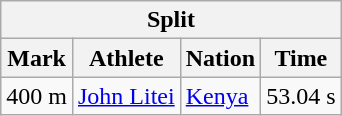<table class="wikitable">
<tr>
<th colspan=4>Split</th>
</tr>
<tr>
<th>Mark</th>
<th>Athlete</th>
<th>Nation</th>
<th>Time</th>
</tr>
<tr>
<td align="center">400 m</td>
<td align="left"><a href='#'>John Litei</a></td>
<td align="left"> <a href='#'>Kenya</a></td>
<td align="center">53.04 s</td>
</tr>
</table>
